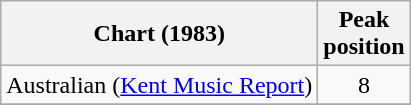<table class="wikitable">
<tr>
<th>Chart (1983)</th>
<th>Peak<br>position</th>
</tr>
<tr>
<td>Australian (<a href='#'>Kent Music Report</a>)</td>
<td align="center">8</td>
</tr>
<tr>
</tr>
</table>
